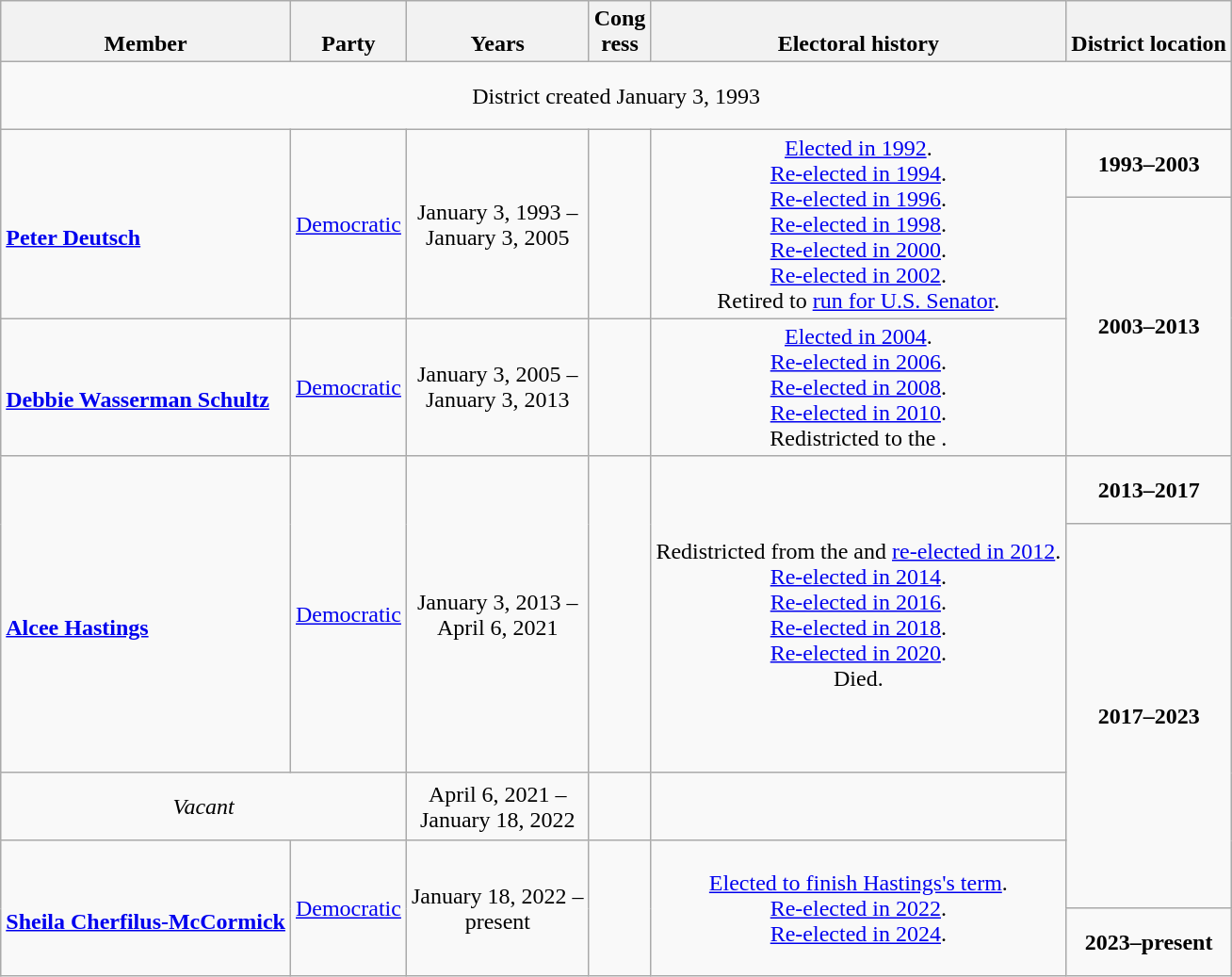<table class=wikitable style="text-align:center">
<tr valign=bottom>
<th>Member</th>
<th>Party</th>
<th>Years</th>
<th>Cong<br>ress</th>
<th>Electoral history</th>
<th>District location</th>
</tr>
<tr style="height:3em">
<td colspan=6>District created January 3, 1993</td>
</tr>
<tr style="height:3em">
<td rowspan=2 align=left><br><strong><a href='#'>Peter Deutsch</a></strong><br></td>
<td rowspan=2 ><a href='#'>Democratic</a></td>
<td rowspan=2 nowrap>January 3, 1993 –<br>January 3, 2005</td>
<td rowspan=2></td>
<td rowspan=2><a href='#'>Elected in 1992</a>.<br><a href='#'>Re-elected in 1994</a>.<br><a href='#'>Re-elected in 1996</a>.<br><a href='#'>Re-elected in 1998</a>.<br><a href='#'>Re-elected in 2000</a>.<br><a href='#'>Re-elected in 2002</a>.<br>Retired to <a href='#'>run for U.S. Senator</a>.</td>
<td><strong>1993–2003</strong><br></td>
</tr>
<tr style="height:3em">
<td rowspan=2><strong>2003–2013</strong><br></td>
</tr>
<tr style="height:3em">
<td align=left><br><strong><a href='#'>Debbie Wasserman Schultz</a></strong><br></td>
<td><a href='#'>Democratic</a></td>
<td nowrap>January 3, 2005 –<br>January 3, 2013</td>
<td></td>
<td><a href='#'>Elected in 2004</a>.<br><a href='#'>Re-elected in 2006</a>.<br><a href='#'>Re-elected in 2008</a>.<br><a href='#'>Re-elected in 2010</a>.<br>Redistricted to the .</td>
</tr>
<tr style="height:3em">
<td rowspan=2 align=left><br><strong><a href='#'>Alcee Hastings</a></strong><br></td>
<td rowspan=2 ><a href='#'>Democratic</a></td>
<td rowspan=2 nowrap>January 3, 2013 –<br>April 6, 2021</td>
<td rowspan=2></td>
<td rowspan=2>Redistricted from the  and <a href='#'>re-elected in 2012</a>.<br><a href='#'>Re-elected in 2014</a>.<br><a href='#'>Re-elected in 2016</a>.<br><a href='#'>Re-elected in 2018</a>.<br><a href='#'>Re-elected in 2020</a>.<br>Died.</td>
<td><strong>2013–2017</strong><br></td>
</tr>
<tr style="height:11em">
<td rowspan=3><strong>2017–2023</strong><br></td>
</tr>
<tr style="height:3em">
<td colspan=2><em>Vacant</em></td>
<td nowrap>April 6, 2021 –<br>January 18, 2022</td>
<td></td>
<td></td>
</tr>
<tr style="height:3em">
<td rowspan=2 align=left><br><strong><a href='#'>Sheila Cherfilus-McCormick</a></strong><br></td>
<td rowspan=2 ><a href='#'>Democratic</a></td>
<td rowspan=2 nowrap>January 18, 2022 –<br>present</td>
<td rowspan=2></td>
<td rowspan=2><a href='#'>Elected to finish Hastings's term</a>.<br><a href='#'>Re-elected in 2022</a>.<br><a href='#'>Re-elected in 2024</a>.</td>
</tr>
<tr style="height:3em">
<td><strong>2023–present</strong><br></td>
</tr>
</table>
